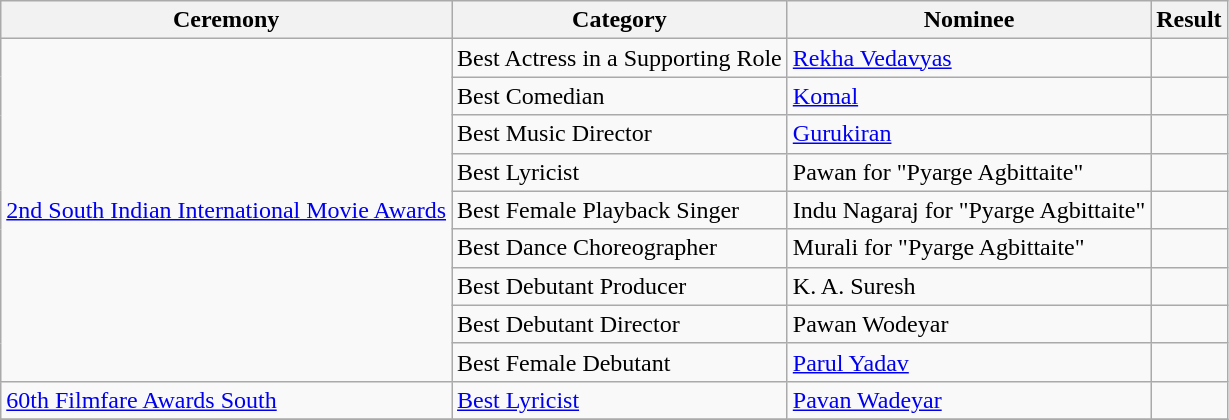<table class="wikitable">
<tr>
<th>Ceremony</th>
<th>Category</th>
<th>Nominee</th>
<th>Result</th>
</tr>
<tr>
<td rowspan="9"><a href='#'>2nd South Indian International Movie Awards</a></td>
<td>Best Actress in a Supporting Role</td>
<td><a href='#'>Rekha Vedavyas</a></td>
<td></td>
</tr>
<tr>
<td>Best Comedian</td>
<td><a href='#'>Komal</a></td>
<td></td>
</tr>
<tr>
<td>Best Music Director</td>
<td><a href='#'>Gurukiran</a></td>
<td></td>
</tr>
<tr>
<td>Best Lyricist</td>
<td>Pawan for "Pyarge Agbittaite"</td>
<td></td>
</tr>
<tr>
<td>Best Female Playback Singer</td>
<td>Indu Nagaraj for "Pyarge Agbittaite"</td>
<td></td>
</tr>
<tr>
<td>Best Dance Choreographer</td>
<td>Murali for "Pyarge Agbittaite"</td>
<td></td>
</tr>
<tr>
<td>Best Debutant Producer</td>
<td>K. A. Suresh</td>
<td></td>
</tr>
<tr>
<td>Best Debutant Director</td>
<td>Pawan Wodeyar</td>
<td></td>
</tr>
<tr>
<td>Best Female Debutant</td>
<td><a href='#'>Parul Yadav</a></td>
<td></td>
</tr>
<tr>
<td><a href='#'>60th Filmfare Awards South</a></td>
<td><a href='#'>Best Lyricist</a></td>
<td><a href='#'>Pavan Wadeyar</a></td>
<td></td>
</tr>
<tr>
</tr>
</table>
